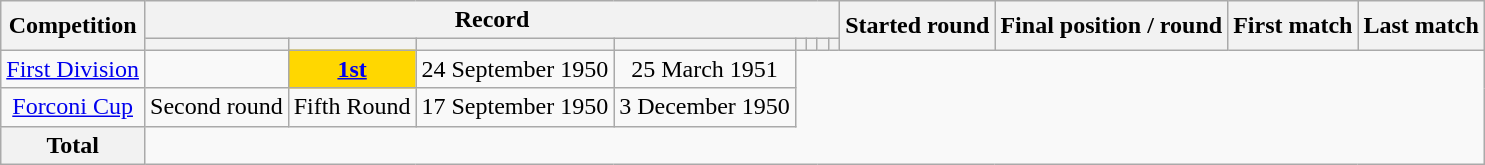<table class="wikitable" style="text-align: center">
<tr>
<th rowspan=2>Competition</th>
<th colspan=8>Record</th>
<th rowspan=2>Started round</th>
<th rowspan=2>Final position / round</th>
<th rowspan=2>First match</th>
<th rowspan=2>Last match</th>
</tr>
<tr>
<th></th>
<th></th>
<th></th>
<th></th>
<th></th>
<th></th>
<th></th>
<th></th>
</tr>
<tr>
<td><a href='#'>First Division</a><br></td>
<td></td>
<td style="background:gold;"><a href='#'><strong>1st</strong></a></td>
<td>24 September 1950</td>
<td>25 March 1951</td>
</tr>
<tr>
<td><a href='#'>Forconi Cup</a><br></td>
<td>Second round</td>
<td>Fifth Round</td>
<td>17 September 1950</td>
<td>3 December 1950</td>
</tr>
<tr>
<th>Total<br></th>
</tr>
</table>
